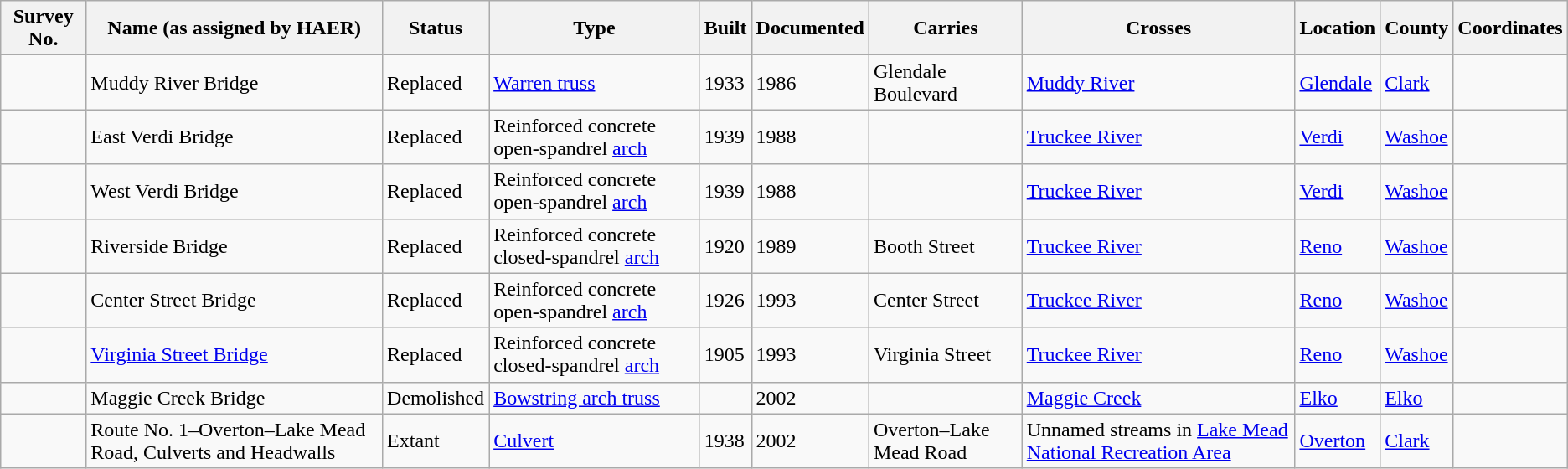<table class="wikitable sortable">
<tr>
<th>Survey No.</th>
<th>Name (as assigned by HAER)</th>
<th>Status</th>
<th>Type</th>
<th>Built</th>
<th>Documented</th>
<th>Carries</th>
<th>Crosses</th>
<th>Location</th>
<th>County</th>
<th>Coordinates</th>
</tr>
<tr>
<td></td>
<td>Muddy River Bridge</td>
<td>Replaced</td>
<td><a href='#'>Warren truss</a></td>
<td>1933</td>
<td>1986</td>
<td>Glendale Boulevard</td>
<td><a href='#'>Muddy River</a></td>
<td><a href='#'>Glendale</a></td>
<td><a href='#'>Clark</a></td>
<td></td>
</tr>
<tr>
<td></td>
<td>East Verdi Bridge</td>
<td>Replaced</td>
<td>Reinforced concrete open-spandrel <a href='#'>arch</a></td>
<td>1939</td>
<td>1988</td>
<td></td>
<td><a href='#'>Truckee River</a></td>
<td><a href='#'>Verdi</a></td>
<td><a href='#'>Washoe</a></td>
<td></td>
</tr>
<tr>
<td></td>
<td>West Verdi Bridge</td>
<td>Replaced</td>
<td>Reinforced concrete open-spandrel <a href='#'>arch</a></td>
<td>1939</td>
<td>1988</td>
<td></td>
<td><a href='#'>Truckee River</a></td>
<td><a href='#'>Verdi</a></td>
<td><a href='#'>Washoe</a></td>
<td></td>
</tr>
<tr>
<td></td>
<td>Riverside Bridge</td>
<td>Replaced</td>
<td>Reinforced concrete closed-spandrel <a href='#'>arch</a></td>
<td>1920</td>
<td>1989</td>
<td>Booth Street</td>
<td><a href='#'>Truckee River</a></td>
<td><a href='#'>Reno</a></td>
<td><a href='#'>Washoe</a></td>
<td></td>
</tr>
<tr>
<td></td>
<td>Center Street Bridge</td>
<td>Replaced</td>
<td>Reinforced concrete open-spandrel <a href='#'>arch</a></td>
<td>1926</td>
<td>1993</td>
<td>Center Street</td>
<td><a href='#'>Truckee River</a></td>
<td><a href='#'>Reno</a></td>
<td><a href='#'>Washoe</a></td>
<td></td>
</tr>
<tr>
<td></td>
<td><a href='#'>Virginia Street Bridge</a></td>
<td>Replaced</td>
<td>Reinforced concrete closed-spandrel <a href='#'>arch</a></td>
<td>1905</td>
<td>1993</td>
<td>Virginia Street</td>
<td><a href='#'>Truckee River</a></td>
<td><a href='#'>Reno</a></td>
<td><a href='#'>Washoe</a></td>
<td></td>
</tr>
<tr>
<td></td>
<td>Maggie Creek Bridge</td>
<td>Demolished</td>
<td><a href='#'>Bowstring arch truss</a></td>
<td></td>
<td>2002</td>
<td></td>
<td><a href='#'>Maggie Creek</a></td>
<td><a href='#'>Elko</a></td>
<td><a href='#'>Elko</a></td>
<td></td>
</tr>
<tr>
<td></td>
<td>Route No. 1–Overton–Lake Mead Road, Culverts and Headwalls</td>
<td>Extant</td>
<td><a href='#'>Culvert</a></td>
<td>1938</td>
<td>2002</td>
<td>Overton–Lake Mead Road</td>
<td>Unnamed streams in <a href='#'>Lake Mead National Recreation Area</a></td>
<td><a href='#'>Overton</a></td>
<td><a href='#'>Clark</a></td>
<td></td>
</tr>
</table>
